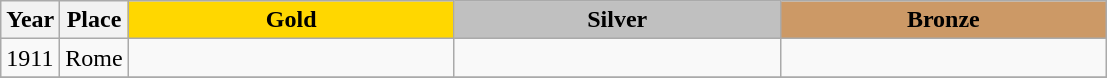<table class="wikitable">
<tr>
<th>Year</th>
<th>Place</th>
<th style="background:gold"    width="210">Gold</th>
<th style="background:silver"  width="210">Silver</th>
<th style="background:#cc9966" width="210">Bronze</th>
</tr>
<tr>
<td>1911</td>
<td> Rome</td>
<td></td>
<td></td>
<td></td>
</tr>
<tr>
</tr>
</table>
